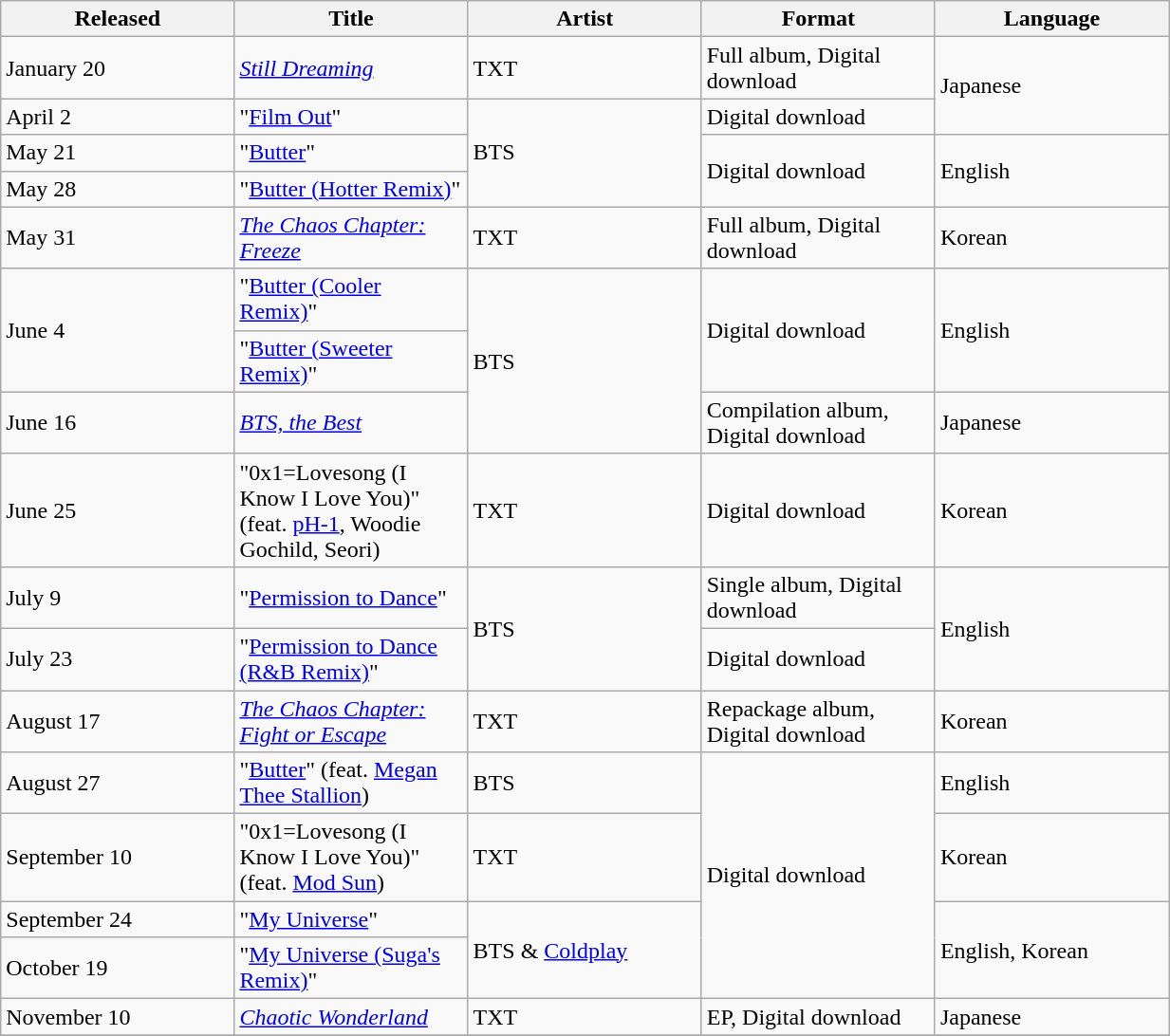<table class="wikitable sortable" align="left center" style="width:65%;">
<tr>
<th style="width:20%;">Released</th>
<th style="width:20%;">Title</th>
<th style="width:20%;">Artist</th>
<th style="width:20%;">Format</th>
<th style="width:20%;">Language</th>
</tr>
<tr>
<td>January 20</td>
<td><em><a href='#'>Still Dreaming</a></em></td>
<td>TXT</td>
<td>Full album, Digital download</td>
<td rowspan="2">Japanese</td>
</tr>
<tr>
<td>April 2</td>
<td>"<a href='#'>Film Out</a>"</td>
<td rowspan="3">BTS</td>
<td>Digital download</td>
</tr>
<tr>
<td>May 21</td>
<td>"<a href='#'>Butter</a>"</td>
<td rowspan="2">Digital download</td>
<td rowspan="2">English</td>
</tr>
<tr>
<td>May 28</td>
<td>"<a href='#'>Butter (Hotter Remix)</a>"</td>
</tr>
<tr>
<td>May 31</td>
<td><em><a href='#'>The Chaos Chapter: Freeze</a></em></td>
<td>TXT</td>
<td>Full album, Digital download</td>
<td>Korean</td>
</tr>
<tr>
<td rowspan="2">June 4</td>
<td>"<a href='#'>Butter (Cooler Remix)</a>"</td>
<td rowspan="3">BTS</td>
<td rowspan="2">Digital download</td>
<td rowspan="2">English</td>
</tr>
<tr>
<td>"<a href='#'>Butter (Sweeter Remix)</a>"</td>
</tr>
<tr>
<td>June 16</td>
<td><em><a href='#'>BTS, the Best</a></em></td>
<td>Compilation album, Digital download</td>
<td>Japanese</td>
</tr>
<tr>
<td>June 25</td>
<td>"0x1=Lovesong (I Know I Love You)" (feat. <a href='#'>pH-1</a>, Woodie Gochild, Seori)</td>
<td>TXT</td>
<td>Digital download</td>
<td>Korean</td>
</tr>
<tr>
<td>July 9</td>
<td>"<a href='#'>Permission to Dance</a>"</td>
<td rowspan="2">BTS</td>
<td>Single album, Digital download</td>
<td rowspan="2">English</td>
</tr>
<tr>
<td>July 23</td>
<td>"<a href='#'>Permission to Dance (R&B Remix)</a>"</td>
<td>Digital download</td>
</tr>
<tr>
<td>August 17</td>
<td><em><a href='#'>The Chaos Chapter: Fight or Escape</a></em></td>
<td>TXT</td>
<td>Repackage album, Digital download</td>
<td>Korean</td>
</tr>
<tr>
<td>August 27</td>
<td>"<a href='#'>Butter</a>" (feat.  <a href='#'>Megan Thee Stallion</a>)</td>
<td>BTS</td>
<td rowspan="4">Digital download</td>
<td>English</td>
</tr>
<tr>
<td>September 10</td>
<td>"0x1=Lovesong (I Know I Love You)" (feat. <a href='#'>Mod Sun</a>)</td>
<td>TXT</td>
<td>Korean</td>
</tr>
<tr>
<td>September 24</td>
<td>"<a href='#'>My Universe</a>"</td>
<td rowspan="2">BTS & <a href='#'>Coldplay</a></td>
<td rowspan="2">English, Korean</td>
</tr>
<tr>
<td>October 19</td>
<td>"<a href='#'>My Universe (Suga's Remix)</a>"</td>
</tr>
<tr>
<td>November 10</td>
<td><em><a href='#'>Chaotic Wonderland</a></em></td>
<td>TXT</td>
<td>EP, Digital download</td>
<td>Japanese</td>
</tr>
<tr>
</tr>
</table>
